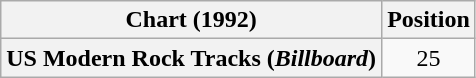<table class="wikitable plainrowheaders" style="text-align:center">
<tr>
<th>Chart (1992)</th>
<th>Position</th>
</tr>
<tr>
<th scope="row">US Modern Rock Tracks (<em>Billboard</em>)</th>
<td>25</td>
</tr>
</table>
